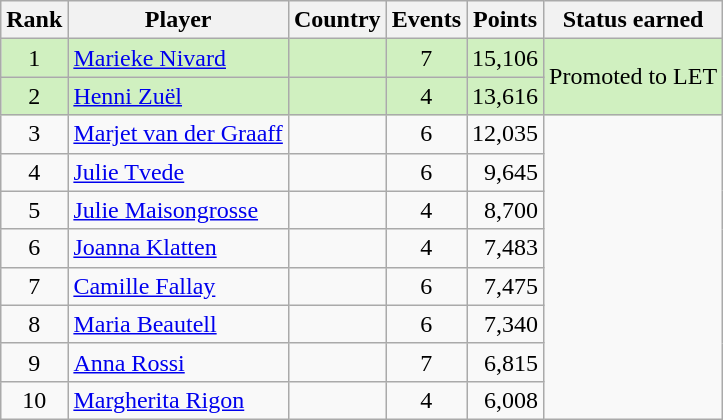<table class="wikitable">
<tr>
<th>Rank</th>
<th>Player</th>
<th>Country</th>
<th>Events</th>
<th>Points</th>
<th>Status earned</th>
</tr>
<tr style="background:#D0F0C0;">
<td align=center>1</td>
<td><a href='#'>Marieke Nivard</a></td>
<td></td>
<td align=center>7</td>
<td align=right>15,106</td>
<td rowspan=2>Promoted to LET</td>
</tr>
<tr style="background:#D0F0C0;">
<td align=center>2</td>
<td><a href='#'>Henni Zuël</a></td>
<td></td>
<td align=center>4</td>
<td align=right>13,616</td>
</tr>
<tr>
<td align=center>3</td>
<td><a href='#'>Marjet van der Graaff</a></td>
<td></td>
<td align=center>6</td>
<td align=right>12,035</td>
</tr>
<tr>
<td align=center>4</td>
<td><a href='#'>Julie Tvede</a></td>
<td></td>
<td align=center>6</td>
<td align=right>9,645</td>
</tr>
<tr>
<td align=center>5</td>
<td><a href='#'>Julie Maisongrosse</a></td>
<td></td>
<td align=center>4</td>
<td align=right>8,700</td>
</tr>
<tr>
<td align=center>6</td>
<td><a href='#'>Joanna Klatten</a></td>
<td></td>
<td align=center>4</td>
<td align=right>7,483</td>
</tr>
<tr>
<td align=center>7</td>
<td><a href='#'>Camille Fallay</a></td>
<td></td>
<td align=center>6</td>
<td align=right>7,475</td>
</tr>
<tr>
<td align=center>8</td>
<td><a href='#'>Maria Beautell</a></td>
<td></td>
<td align=center>6</td>
<td align=right>7,340</td>
</tr>
<tr>
<td align=center>9</td>
<td><a href='#'>Anna Rossi</a></td>
<td></td>
<td align=center>7</td>
<td align=right>6,815</td>
</tr>
<tr>
<td align=center>10</td>
<td><a href='#'>Margherita Rigon</a></td>
<td></td>
<td align=center>4</td>
<td align=right>6,008</td>
</tr>
</table>
